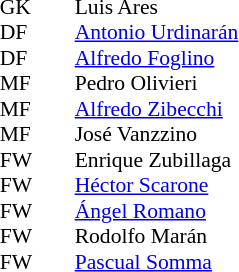<table cellspacing="0" cellpadding="0" style="font-size:90%; margin:0.2em auto;">
<tr>
<th width="25"></th>
<th width="25"></th>
</tr>
<tr>
<td>GK</td>
<td></td>
<td> Luis Ares</td>
</tr>
<tr>
<td>DF</td>
<td></td>
<td> <a href='#'>Antonio Urdinarán</a></td>
</tr>
<tr>
<td>DF</td>
<td></td>
<td> <a href='#'>Alfredo Foglino</a></td>
</tr>
<tr>
<td>MF</td>
<td></td>
<td> Pedro Olivieri</td>
</tr>
<tr>
<td>MF</td>
<td></td>
<td> <a href='#'>Alfredo Zibecchi</a></td>
</tr>
<tr>
<td>MF</td>
<td></td>
<td> José Vanzzino</td>
</tr>
<tr>
<td>FW</td>
<td></td>
<td> Enrique Zubillaga</td>
</tr>
<tr>
<td>FW</td>
<td></td>
<td> <a href='#'>Héctor Scarone</a></td>
</tr>
<tr>
<td>FW</td>
<td></td>
<td> <a href='#'>Ángel Romano</a></td>
</tr>
<tr>
<td>FW</td>
<td></td>
<td> Rodolfo Marán</td>
</tr>
<tr>
<td>FW</td>
<td></td>
<td> <a href='#'>Pascual Somma</a></td>
</tr>
</table>
